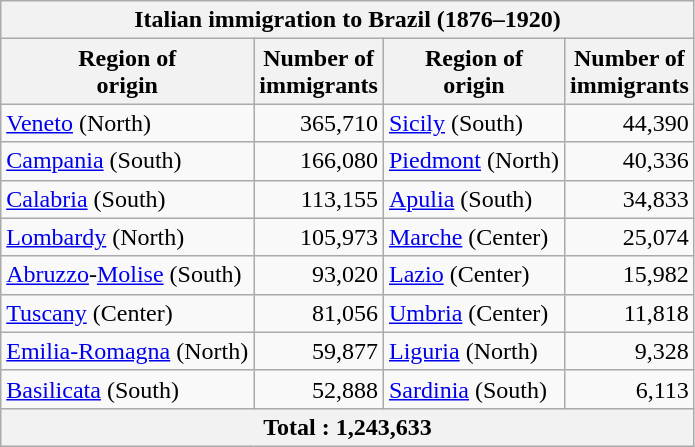<table class="wikitable sortable">
<tr>
<th colspan=4>Italian immigration to Brazil (1876–1920)</th>
</tr>
<tr>
<th>Region of<br>origin</th>
<th>Number of<br>immigrants</th>
<th>Region of<br>origin</th>
<th>Number of<br>immigrants</th>
</tr>
<tr>
<td><a href='#'>Veneto</a> (North)</td>
<td style="text-align:right;">365,710</td>
<td><a href='#'>Sicily</a> (South)</td>
<td style="text-align:right;">44,390</td>
</tr>
<tr>
<td><a href='#'>Campania</a> (South)</td>
<td style="text-align:right;">166,080</td>
<td><a href='#'>Piedmont</a> (North)</td>
<td align="right">40,336</td>
</tr>
<tr>
<td><a href='#'>Calabria</a> (South)</td>
<td style="text-align:right;">113,155</td>
<td><a href='#'>Apulia</a> (South)</td>
<td style="text-align:right;">34,833</td>
</tr>
<tr>
<td><a href='#'>Lombardy</a> (North)</td>
<td style="text-align:right;">105,973</td>
<td><a href='#'>Marche</a> (Center)</td>
<td style="text-align:right;">25,074</td>
</tr>
<tr>
<td><a href='#'>Abruzzo</a>-<a href='#'>Molise</a> (South)</td>
<td style="text-align:right;">93,020</td>
<td><a href='#'>Lazio</a> (Center)</td>
<td style="text-align:right;">15,982</td>
</tr>
<tr>
<td><a href='#'>Tuscany</a> (Center)</td>
<td style="text-align:right;">81,056</td>
<td><a href='#'>Umbria</a> (Center)</td>
<td style="text-align:right;">11,818</td>
</tr>
<tr>
<td><a href='#'>Emilia-Romagna</a> (North)</td>
<td style="text-align:right;">59,877</td>
<td><a href='#'>Liguria</a> (North)</td>
<td style="text-align:right;">9,328</td>
</tr>
<tr>
<td><a href='#'>Basilicata</a> (South)</td>
<td style="text-align:right;">52,888</td>
<td><a href='#'>Sardinia</a> (South)</td>
<td style="text-align:right;">6,113</td>
</tr>
<tr>
<th colspan=4>Total : 1,243,633</th>
</tr>
</table>
